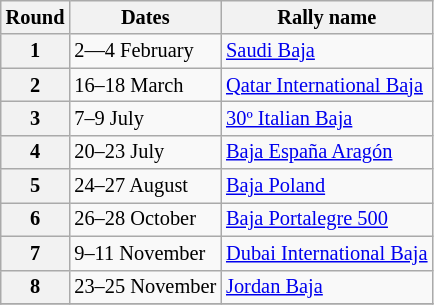<table class="wikitable" style="font-size: 85%">
<tr>
<th>Round</th>
<th>Dates</th>
<th>Rally name</th>
</tr>
<tr>
<th>1</th>
<td>2—4 February</td>
<td> <a href='#'>Saudi Baja</a> </td>
</tr>
<tr>
<th>2</th>
<td>16–18 March</td>
<td> <a href='#'>Qatar International Baja</a></td>
</tr>
<tr>
<th>3</th>
<td>7–9 July</td>
<td> <a href='#'>30º Italian Baja</a></td>
</tr>
<tr>
<th>4</th>
<td>20–23 July</td>
<td> <a href='#'>Baja España Aragón</a></td>
</tr>
<tr>
<th>5</th>
<td>24–27 August</td>
<td> <a href='#'>Baja Poland</a></td>
</tr>
<tr>
<th>6</th>
<td>26–28 October</td>
<td> <a href='#'>Baja Portalegre 500</a></td>
</tr>
<tr>
<th>7</th>
<td>9–11 November</td>
<td> <a href='#'>Dubai International Baja</a></td>
</tr>
<tr>
<th>8</th>
<td>23–25 November</td>
<td> <a href='#'>Jordan Baja</a></td>
</tr>
<tr>
</tr>
</table>
